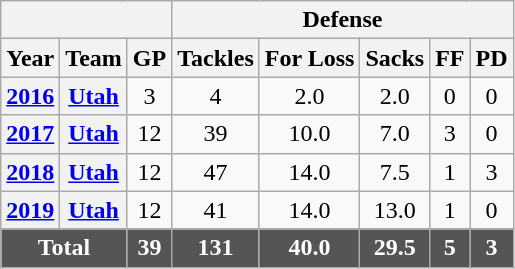<table class="wikitable" style="text-align:center;">
<tr>
<th colspan=3></th>
<th colspan=5>Defense</th>
</tr>
<tr>
<th>Year</th>
<th>Team</th>
<th>GP</th>
<th>Tackles</th>
<th>For Loss</th>
<th>Sacks</th>
<th>FF</th>
<th>PD</th>
</tr>
<tr>
<th><a href='#'>2016</a></th>
<th><a href='#'>Utah</a></th>
<td>3</td>
<td>4</td>
<td>2.0</td>
<td>2.0</td>
<td>0</td>
<td>0</td>
</tr>
<tr>
<th><a href='#'>2017</a></th>
<th><a href='#'>Utah</a></th>
<td>12</td>
<td>39</td>
<td>10.0</td>
<td>7.0</td>
<td>3</td>
<td>0</td>
</tr>
<tr>
<th><a href='#'>2018</a></th>
<th><a href='#'>Utah</a></th>
<td>12</td>
<td>47</td>
<td>14.0</td>
<td>7.5</td>
<td>1</td>
<td>3</td>
</tr>
<tr>
<th><a href='#'>2019</a></th>
<th><a href='#'>Utah</a></th>
<td>12</td>
<td>41</td>
<td>14.0</td>
<td>13.0</td>
<td>1</td>
<td>0</td>
</tr>
<tr style="background:#555; font-weight:bold; color:white;">
<td colspan=2>Total</td>
<td>39</td>
<td>131</td>
<td>40.0</td>
<td>29.5</td>
<td>5</td>
<td>3</td>
</tr>
</table>
